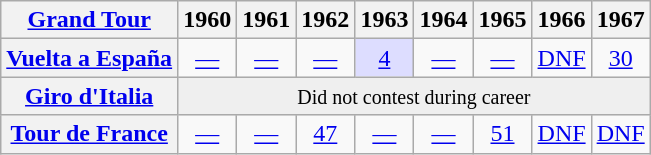<table class="wikitable plainrowheaders">
<tr>
<th scope="col"><a href='#'>Grand Tour</a></th>
<th scope="col">1960</th>
<th scope="col">1961</th>
<th scope="col">1962</th>
<th scope="col">1963</th>
<th scope="col">1964</th>
<th scope="col">1965</th>
<th scope="col">1966</th>
<th scope="col">1967</th>
</tr>
<tr style="text-align:center;">
<th scope="row"> <a href='#'>Vuelta a España</a></th>
<td><a href='#'>—</a></td>
<td><a href='#'>—</a></td>
<td><a href='#'>—</a></td>
<td style="background:#ddf;"><a href='#'>4</a></td>
<td><a href='#'>—</a></td>
<td><a href='#'>—</a></td>
<td><a href='#'>DNF</a></td>
<td><a href='#'>30</a></td>
</tr>
<tr style="text-align:center;">
<th scope="row"> <a href='#'>Giro d'Italia</a></th>
<td style="text-align:center; background:#efefef;" colspan=8><small>Did not contest during career</small></td>
</tr>
<tr style="text-align:center;">
<th scope="row"> <a href='#'>Tour de France</a></th>
<td><a href='#'>—</a></td>
<td><a href='#'>—</a></td>
<td><a href='#'>47</a></td>
<td><a href='#'>—</a></td>
<td><a href='#'>—</a></td>
<td><a href='#'>51</a></td>
<td><a href='#'>DNF</a></td>
<td><a href='#'>DNF</a></td>
</tr>
</table>
